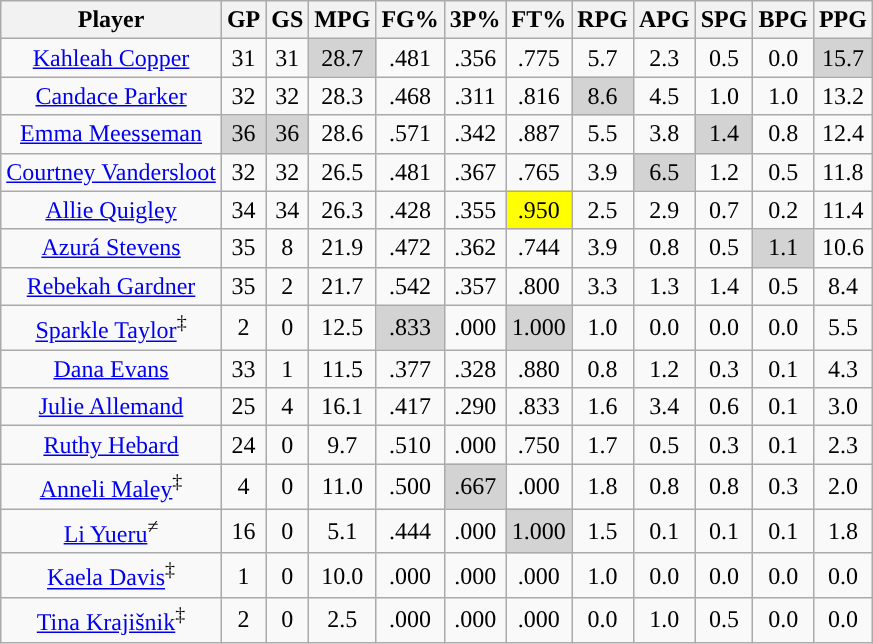<table class="wikitable sortable" style="text-align:center">
<tr>
<th>Player</th>
<th>GP</th>
<th>GS</th>
<th>MPG</th>
<th>FG%</th>
<th>3P%</th>
<th>FT%</th>
<th>RPG</th>
<th>APG</th>
<th>SPG</th>
<th>BPG</th>
<th>PPG</th>
</tr>
<tr>
<td><a href='#'>Kahleah Copper</a></td>
<td>31</td>
<td>31</td>
<td style="background:#D3D3D3;">28.7</td>
<td>.481</td>
<td>.356</td>
<td>.775</td>
<td>5.7</td>
<td>2.3</td>
<td>0.5</td>
<td>0.0</td>
<td style="background:#D3D3D3;">15.7</td>
</tr>
<tr>
<td><a href='#'>Candace Parker</a></td>
<td>32</td>
<td>32</td>
<td>28.3</td>
<td>.468</td>
<td>.311</td>
<td>.816</td>
<td style="background:#D3D3D3;">8.6</td>
<td>4.5</td>
<td>1.0</td>
<td>1.0</td>
<td>13.2</td>
</tr>
<tr>
<td><a href='#'>Emma Meesseman</a></td>
<td style="background:#D3D3D3;">36</td>
<td style="background:#D3D3D3;">36</td>
<td>28.6</td>
<td>.571</td>
<td>.342</td>
<td>.887</td>
<td>5.5</td>
<td>3.8</td>
<td style="background:#D3D3D3;">1.4</td>
<td>0.8</td>
<td>12.4</td>
</tr>
<tr>
<td><a href='#'>Courtney Vandersloot</a></td>
<td>32</td>
<td>32</td>
<td>26.5</td>
<td>.481</td>
<td>.367</td>
<td>.765</td>
<td>3.9</td>
<td style="background:#D3D3D3;">6.5</td>
<td>1.2</td>
<td>0.5</td>
<td>11.8</td>
</tr>
<tr>
<td><a href='#'>Allie Quigley</a></td>
<td>34</td>
<td>34</td>
<td>26.3</td>
<td>.428</td>
<td>.355</td>
<td style="background:yellow;">.950</td>
<td>2.5</td>
<td>2.9</td>
<td>0.7</td>
<td>0.2</td>
<td>11.4</td>
</tr>
<tr>
<td><a href='#'>Azurá Stevens</a></td>
<td>35</td>
<td>8</td>
<td>21.9</td>
<td>.472</td>
<td>.362</td>
<td>.744</td>
<td>3.9</td>
<td>0.8</td>
<td>0.5</td>
<td style="background:#D3D3D3;">1.1</td>
<td>10.6</td>
</tr>
<tr>
<td><a href='#'>Rebekah Gardner</a></td>
<td>35</td>
<td>2</td>
<td>21.7</td>
<td>.542</td>
<td>.357</td>
<td>.800</td>
<td>3.3</td>
<td>1.3</td>
<td>1.4</td>
<td>0.5</td>
<td>8.4</td>
</tr>
<tr>
<td><a href='#'>Sparkle Taylor</a><sup>‡</sup></td>
<td>2</td>
<td>0</td>
<td>12.5</td>
<td style="background:#D3D3D3;">.833</td>
<td>.000</td>
<td style="background:#D3D3D3;">1.000</td>
<td>1.0</td>
<td>0.0</td>
<td>0.0</td>
<td>0.0</td>
<td>5.5</td>
</tr>
<tr>
<td><a href='#'>Dana Evans</a></td>
<td>33</td>
<td>1</td>
<td>11.5</td>
<td>.377</td>
<td>.328</td>
<td>.880</td>
<td>0.8</td>
<td>1.2</td>
<td>0.3</td>
<td>0.1</td>
<td>4.3</td>
</tr>
<tr>
<td><a href='#'>Julie Allemand</a></td>
<td>25</td>
<td>4</td>
<td>16.1</td>
<td>.417</td>
<td>.290</td>
<td>.833</td>
<td>1.6</td>
<td>3.4</td>
<td>0.6</td>
<td>0.1</td>
<td>3.0</td>
</tr>
<tr>
<td><a href='#'>Ruthy Hebard</a></td>
<td>24</td>
<td>0</td>
<td>9.7</td>
<td>.510</td>
<td>.000</td>
<td>.750</td>
<td>1.7</td>
<td>0.5</td>
<td>0.3</td>
<td>0.1</td>
<td>2.3</td>
</tr>
<tr>
<td><a href='#'>Anneli Maley</a><sup>‡</sup></td>
<td>4</td>
<td>0</td>
<td>11.0</td>
<td>.500</td>
<td style="background:#D3D3D3;">.667</td>
<td>.000</td>
<td>1.8</td>
<td>0.8</td>
<td>0.8</td>
<td>0.3</td>
<td>2.0</td>
</tr>
<tr>
<td><a href='#'>Li Yueru</a><sup>≠</sup></td>
<td>16</td>
<td>0</td>
<td>5.1</td>
<td>.444</td>
<td>.000</td>
<td style="background:#D3D3D3;">1.000</td>
<td>1.5</td>
<td>0.1</td>
<td>0.1</td>
<td>0.1</td>
<td>1.8</td>
</tr>
<tr>
<td><a href='#'>Kaela Davis</a><sup>‡</sup></td>
<td>1</td>
<td>0</td>
<td>10.0</td>
<td>.000</td>
<td>.000</td>
<td>.000</td>
<td>1.0</td>
<td>0.0</td>
<td>0.0</td>
<td>0.0</td>
<td>0.0</td>
</tr>
<tr>
<td><a href='#'>Tina Krajišnik</a><sup>‡</sup></td>
<td>2</td>
<td>0</td>
<td>2.5</td>
<td>.000</td>
<td>.000</td>
<td>.000</td>
<td>0.0</td>
<td>1.0</td>
<td>0.5</td>
<td>0.0</td>
<td>0.0</td>
</tr>
</table>
